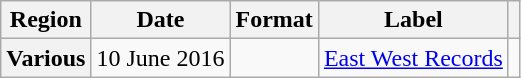<table class="wikitable plainrowheaders">
<tr>
<th scope="col">Region</th>
<th scope="col">Date</th>
<th scope="col">Format</th>
<th scope="col">Label</th>
<th scope="col"></th>
</tr>
<tr>
<th scope="row">Various</th>
<td>10 June 2016</td>
<td></td>
<td><a href='#'>East West Records</a></td>
<td align="center"></td>
</tr>
</table>
